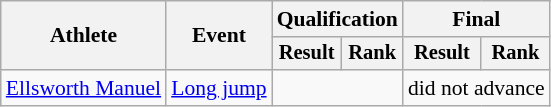<table class=wikitable style=font-size:90%;text-align:center>
<tr>
<th rowspan=2>Athlete</th>
<th rowspan=2>Event</th>
<th colspan=2>Qualification</th>
<th colspan=2>Final</th>
</tr>
<tr style=font-size:95%>
<th>Result</th>
<th>Rank</th>
<th>Result</th>
<th>Rank</th>
</tr>
<tr>
<td align=left><a href='#'>Ellsworth Manuel</a></td>
<td align=left><a href='#'>Long jump</a></td>
<td colspan=2></td>
<td colspan=2>did not advance</td>
</tr>
</table>
